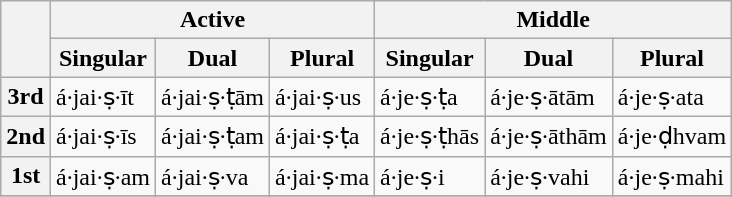<table class="wikitable" border="1">
<tr>
<th rowspan="2"></th>
<th colspan="3">Active</th>
<th colspan="3">Middle</th>
</tr>
<tr>
<th>Singular</th>
<th>Dual</th>
<th>Plural</th>
<th>Singular</th>
<th>Dual</th>
<th>Plural</th>
</tr>
<tr>
<th>3rd</th>
<td>á·jai·ṣ·īt</td>
<td>á·jai·ṣ·ṭām</td>
<td>á·jai·ṣ·us</td>
<td>á·je·ṣ·ṭa</td>
<td>á·je·ṣ·ātām</td>
<td>á·je·ṣ·ata</td>
</tr>
<tr>
<th>2nd</th>
<td>á·jai·ṣ·īs</td>
<td>á·jai·ṣ·ṭam</td>
<td>á·jai·ṣ·ṭa</td>
<td>á·je·ṣ·ṭhās</td>
<td>á·je·ṣ·āthām</td>
<td>á·je·ḍhvam</td>
</tr>
<tr>
<th>1st</th>
<td>á·jai·ṣ·am</td>
<td>á·jai·ṣ·va</td>
<td>á·jai·ṣ·ma</td>
<td>á·je·ṣ·i</td>
<td>á·je·ṣ·vahi</td>
<td>á·je·ṣ·mahi</td>
</tr>
<tr>
</tr>
</table>
